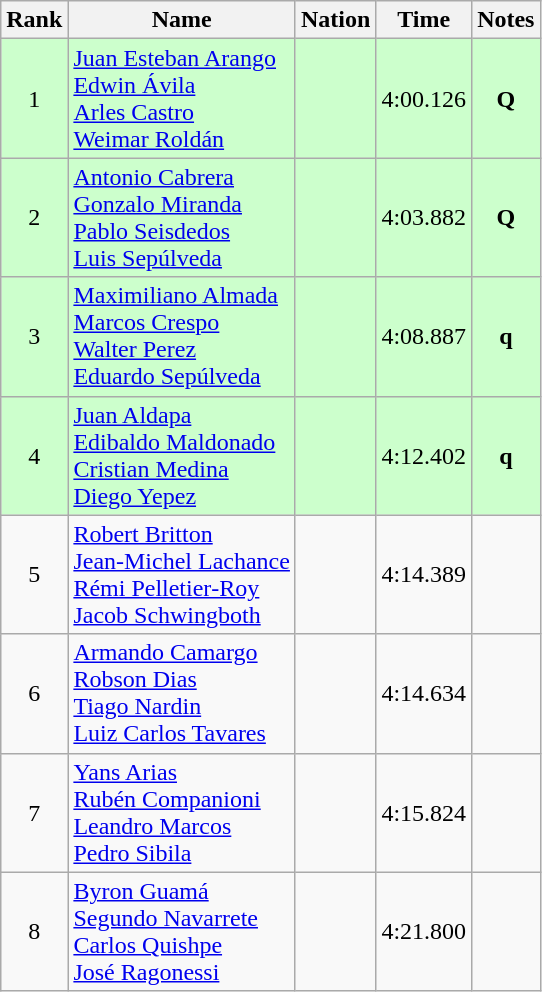<table class="wikitable sortable" style="text-align:center">
<tr>
<th>Rank</th>
<th>Name</th>
<th>Nation</th>
<th>Time</th>
<th>Notes</th>
</tr>
<tr bgcolor=ccffcc>
<td>1</td>
<td align=left><a href='#'>Juan Esteban Arango</a><br><a href='#'>Edwin Ávila</a><br><a href='#'>Arles Castro</a><br><a href='#'>Weimar Roldán</a></td>
<td align=left></td>
<td>4:00.126</td>
<td><strong>Q</strong></td>
</tr>
<tr bgcolor=ccffcc>
<td>2</td>
<td align=left><a href='#'>Antonio Cabrera</a><br><a href='#'>Gonzalo Miranda</a><br><a href='#'>Pablo Seisdedos</a><br><a href='#'>Luis Sepúlveda</a></td>
<td align=left></td>
<td>4:03.882</td>
<td><strong>Q</strong></td>
</tr>
<tr bgcolor=ccffcc>
<td>3</td>
<td align=left><a href='#'>Maximiliano Almada</a><br><a href='#'>Marcos Crespo</a><br><a href='#'>Walter Perez</a><br><a href='#'>Eduardo Sepúlveda</a></td>
<td align=left></td>
<td>4:08.887</td>
<td><strong>q</strong></td>
</tr>
<tr bgcolor=ccffcc>
<td>4</td>
<td align=left><a href='#'>Juan Aldapa</a><br><a href='#'>Edibaldo Maldonado</a><br><a href='#'>Cristian Medina</a><br><a href='#'>Diego Yepez</a></td>
<td align=left></td>
<td>4:12.402</td>
<td><strong>q</strong></td>
</tr>
<tr>
<td>5</td>
<td align=left><a href='#'>Robert Britton</a><br><a href='#'>Jean‐Michel Lachance</a><br><a href='#'>Rémi Pelletier‐Roy</a><br><a href='#'>Jacob Schwingboth</a></td>
<td align=left></td>
<td>4:14.389</td>
<td></td>
</tr>
<tr>
<td>6</td>
<td align=left><a href='#'>Armando Camargo</a><br><a href='#'>Robson Dias</a><br><a href='#'>Tiago Nardin</a><br><a href='#'>Luiz Carlos Tavares</a></td>
<td align=left></td>
<td>4:14.634</td>
<td></td>
</tr>
<tr>
<td>7</td>
<td align=left><a href='#'>Yans Arias</a><br><a href='#'>Rubén Companioni</a><br><a href='#'>Leandro Marcos</a><br><a href='#'>Pedro Sibila</a></td>
<td align=left></td>
<td>4:15.824</td>
<td></td>
</tr>
<tr>
<td>8</td>
<td align=left><a href='#'>Byron Guamá</a><br><a href='#'>Segundo Navarrete</a><br><a href='#'>Carlos Quishpe</a><br><a href='#'>José Ragonessi</a></td>
<td align=left></td>
<td>4:21.800</td>
<td></td>
</tr>
</table>
